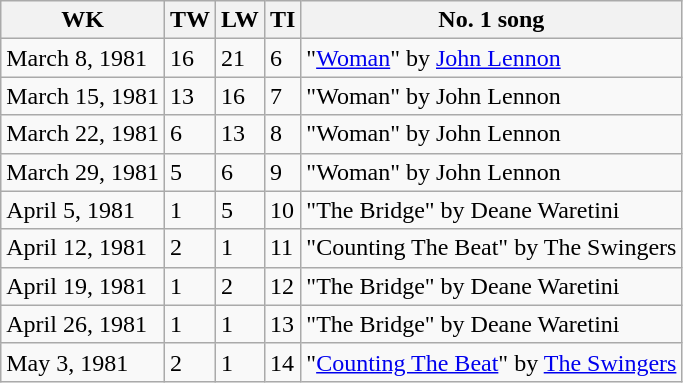<table class="wikitable plainrowheaders sortable">
<tr>
<th scope="col">WK</th>
<th scope="col">TW</th>
<th scope="col">LW</th>
<th scope="col">TI</th>
<th scope="col" class="unsortable">No. 1 song</th>
</tr>
<tr>
<td>March 8, 1981</td>
<td>16</td>
<td>21</td>
<td>6</td>
<td scope="row">"<a href='#'>Woman</a>" by <a href='#'>John Lennon</a></td>
</tr>
<tr>
<td>March 15, 1981</td>
<td>13</td>
<td>16</td>
<td>7</td>
<td scope="row">"Woman" by John Lennon</td>
</tr>
<tr>
<td>March 22, 1981</td>
<td>6</td>
<td>13</td>
<td>8</td>
<td scope="row">"Woman" by John Lennon</td>
</tr>
<tr>
<td>March 29, 1981</td>
<td>5</td>
<td>6</td>
<td>9</td>
<td scope="row">"Woman" by John Lennon</td>
</tr>
<tr>
<td>April 5, 1981</td>
<td>1</td>
<td>5</td>
<td>10</td>
<td scope="row">"The Bridge" by Deane Waretini</td>
</tr>
<tr>
<td>April 12, 1981</td>
<td>2</td>
<td>1</td>
<td>11</td>
<td scope="row">"Counting The Beat" by The Swingers</td>
</tr>
<tr>
<td>April 19, 1981</td>
<td>1</td>
<td>2</td>
<td>12</td>
<td scope="row">"The Bridge" by Deane Waretini</td>
</tr>
<tr>
<td>April 26, 1981</td>
<td>1</td>
<td>1</td>
<td>13</td>
<td scope="row">"The Bridge" by Deane Waretini</td>
</tr>
<tr>
<td>May 3, 1981</td>
<td>2</td>
<td>1</td>
<td>14</td>
<td scope="row">"<a href='#'>Counting The Beat</a>" by <a href='#'>The Swingers</a></td>
</tr>
</table>
